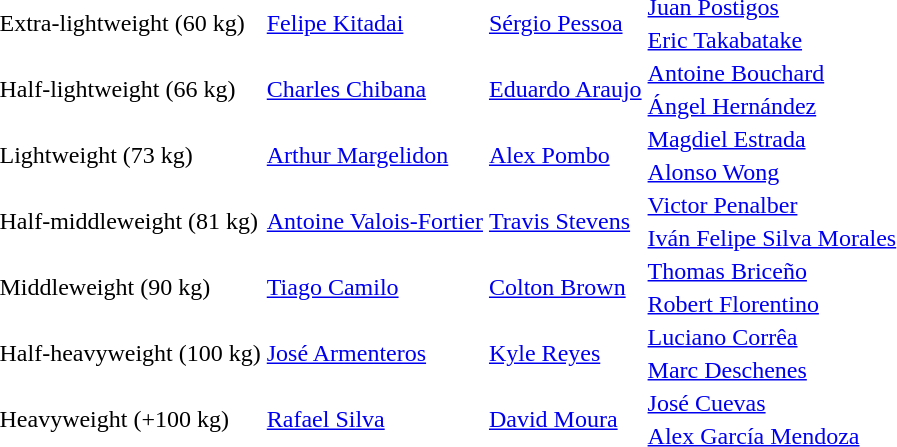<table>
<tr>
<td rowspan=2>Extra-lightweight (60 kg)</td>
<td rowspan=2><a href='#'>Felipe Kitadai</a><br> </td>
<td rowspan=2><a href='#'>Sérgio Pessoa</a><br> </td>
<td><a href='#'>Juan Postigos</a><br> </td>
</tr>
<tr>
<td><a href='#'>Eric Takabatake</a><br> </td>
</tr>
<tr>
<td rowspan=2>Half-lightweight (66 kg)</td>
<td rowspan=2><a href='#'>Charles Chibana</a><br> </td>
<td rowspan=2><a href='#'>Eduardo Araujo</a><br> </td>
<td><a href='#'>Antoine Bouchard</a><br> </td>
</tr>
<tr>
<td><a href='#'>Ángel Hernández</a> <br> </td>
</tr>
<tr>
<td rowspan=2>Lightweight (73 kg)</td>
<td rowspan=2><a href='#'>Arthur Margelidon</a> <br> </td>
<td rowspan=2><a href='#'>Alex Pombo</a> <br> </td>
<td><a href='#'>Magdiel Estrada</a> <br> </td>
</tr>
<tr>
<td><a href='#'>Alonso Wong</a> <br> </td>
</tr>
<tr>
<td rowspan=2>Half-middleweight (81 kg)</td>
<td rowspan=2><a href='#'>Antoine Valois-Fortier</a> <br> </td>
<td rowspan=2><a href='#'>Travis Stevens</a> <br> </td>
<td><a href='#'>Victor Penalber</a><br> </td>
</tr>
<tr>
<td><a href='#'>Iván Felipe Silva Morales</a> <br> </td>
</tr>
<tr>
<td rowspan=2>Middleweight (90 kg)</td>
<td rowspan=2><a href='#'>Tiago Camilo</a><br></td>
<td rowspan=2><a href='#'>Colton Brown</a><br></td>
<td><a href='#'>Thomas Briceño</a><br> </td>
</tr>
<tr>
<td><a href='#'>Robert Florentino</a> <br> </td>
</tr>
<tr>
<td rowspan=2>Half-heavyweight (100 kg)</td>
<td rowspan=2><a href='#'>José Armenteros</a><br></td>
<td rowspan=2><a href='#'>Kyle Reyes</a> <br> </td>
<td><a href='#'>Luciano Corrêa</a><br></td>
</tr>
<tr>
<td><a href='#'>Marc Deschenes</a><br></td>
</tr>
<tr>
<td rowspan=2>Heavyweight (+100 kg)</td>
<td rowspan=2><a href='#'>Rafael Silva</a><br></td>
<td rowspan=2><a href='#'>David Moura</a><br></td>
<td><a href='#'>José Cuevas</a> <br> </td>
</tr>
<tr>
<td><a href='#'>Alex García Mendoza</a><br> </td>
</tr>
</table>
